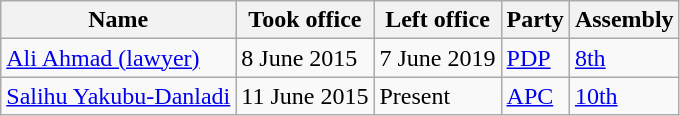<table class="wikitable">
<tr>
<th>Name</th>
<th>Took office</th>
<th>Left office</th>
<th>Party</th>
<th>Assembly</th>
</tr>
<tr>
<td><a href='#'>Ali Ahmad (lawyer)</a></td>
<td>8 June 2015</td>
<td>7 June 2019</td>
<td><a href='#'>PDP</a></td>
<td><a href='#'>8th</a></td>
</tr>
<tr>
<td><a href='#'>Salihu Yakubu-Danladi</a></td>
<td>11 June 2015</td>
<td>Present</td>
<td><a href='#'>APC</a></td>
<td><a href='#'>10th</a></td>
</tr>
</table>
